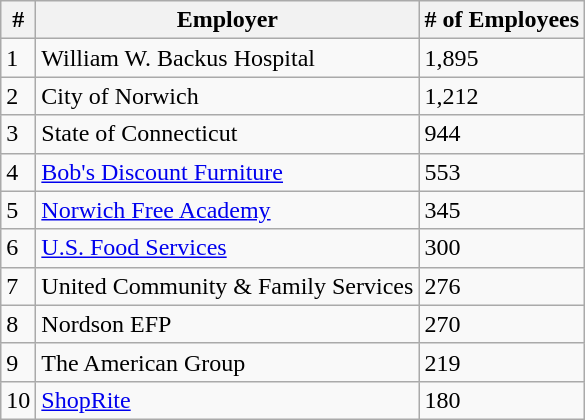<table class="wikitable">
<tr>
<th>#</th>
<th>Employer</th>
<th># of Employees</th>
</tr>
<tr>
<td>1</td>
<td>William W. Backus Hospital</td>
<td>1,895</td>
</tr>
<tr>
<td>2</td>
<td>City of Norwich</td>
<td>1,212</td>
</tr>
<tr>
<td>3</td>
<td>State of Connecticut</td>
<td>944</td>
</tr>
<tr>
<td>4</td>
<td><a href='#'>Bob's Discount Furniture</a></td>
<td>553</td>
</tr>
<tr>
<td>5</td>
<td><a href='#'>Norwich Free Academy</a></td>
<td>345</td>
</tr>
<tr>
<td>6</td>
<td><a href='#'>U.S. Food Services</a></td>
<td>300</td>
</tr>
<tr>
<td>7</td>
<td>United Community & Family Services</td>
<td>276</td>
</tr>
<tr>
<td>8</td>
<td>Nordson EFP</td>
<td>270</td>
</tr>
<tr>
<td>9</td>
<td>The American Group</td>
<td>219</td>
</tr>
<tr>
<td>10</td>
<td><a href='#'>ShopRite</a></td>
<td>180</td>
</tr>
</table>
